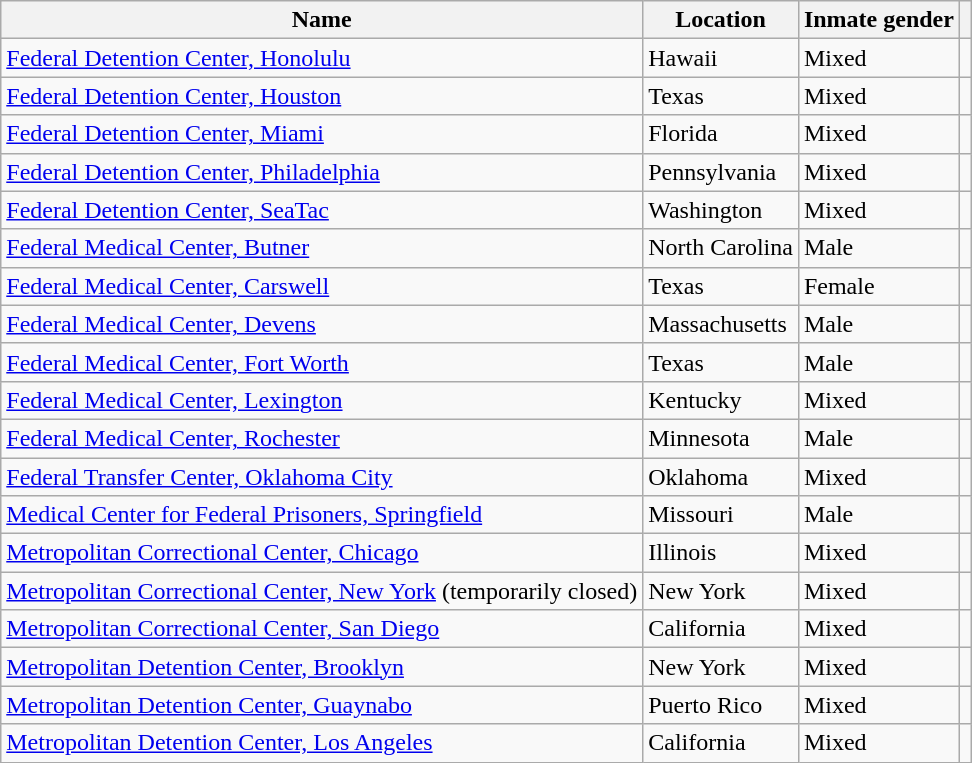<table class="wikitable sortable">
<tr>
<th>Name</th>
<th>Location</th>
<th>Inmate gender</th>
<th class="unsortable"></th>
</tr>
<tr>
<td><a href='#'>Federal Detention Center, Honolulu</a></td>
<td>Hawaii</td>
<td>Mixed</td>
<td align="center"></td>
</tr>
<tr>
<td><a href='#'>Federal Detention Center, Houston</a></td>
<td>Texas</td>
<td>Mixed</td>
<td align="center"></td>
</tr>
<tr>
<td><a href='#'>Federal Detention Center, Miami</a></td>
<td>Florida</td>
<td>Mixed</td>
<td align="center"></td>
</tr>
<tr>
<td><a href='#'>Federal Detention Center, Philadelphia</a></td>
<td>Pennsylvania</td>
<td>Mixed</td>
<td align="center"></td>
</tr>
<tr>
<td><a href='#'>Federal Detention Center, SeaTac</a></td>
<td>Washington</td>
<td>Mixed</td>
<td align="center"></td>
</tr>
<tr>
<td><a href='#'>Federal Medical Center, Butner</a></td>
<td>North Carolina</td>
<td>Male</td>
<td align="center"></td>
</tr>
<tr>
<td><a href='#'>Federal Medical Center, Carswell</a></td>
<td>Texas</td>
<td>Female</td>
<td align="center"></td>
</tr>
<tr>
<td><a href='#'>Federal Medical Center, Devens</a></td>
<td>Massachusetts</td>
<td>Male</td>
<td align="center"></td>
</tr>
<tr>
<td><a href='#'>Federal Medical Center, Fort Worth</a></td>
<td>Texas</td>
<td>Male</td>
<td align="center"></td>
</tr>
<tr>
<td><a href='#'>Federal Medical Center, Lexington</a></td>
<td>Kentucky</td>
<td>Mixed</td>
<td align="center"></td>
</tr>
<tr>
<td><a href='#'>Federal Medical Center, Rochester</a></td>
<td>Minnesota</td>
<td>Male</td>
<td align="center"></td>
</tr>
<tr>
<td><a href='#'>Federal Transfer Center, Oklahoma City</a></td>
<td>Oklahoma</td>
<td>Mixed</td>
<td align="center"></td>
</tr>
<tr>
<td><a href='#'>Medical Center for Federal Prisoners, Springfield</a></td>
<td>Missouri</td>
<td>Male</td>
<td align="center"></td>
</tr>
<tr>
<td><a href='#'>Metropolitan Correctional Center, Chicago</a></td>
<td>Illinois</td>
<td>Mixed</td>
<td align="center"></td>
</tr>
<tr>
<td><a href='#'>Metropolitan Correctional Center, New York</a> (temporarily closed)</td>
<td>New York</td>
<td>Mixed</td>
<td align="center"></td>
</tr>
<tr>
<td><a href='#'>Metropolitan Correctional Center, San Diego</a></td>
<td>California</td>
<td>Mixed</td>
<td align="center"></td>
</tr>
<tr>
<td><a href='#'>Metropolitan Detention Center, Brooklyn</a></td>
<td>New York</td>
<td>Mixed</td>
<td align="center"></td>
</tr>
<tr>
<td><a href='#'>Metropolitan Detention Center, Guaynabo</a></td>
<td>Puerto Rico</td>
<td>Mixed</td>
<td align="center"></td>
</tr>
<tr>
<td><a href='#'>Metropolitan Detention Center, Los Angeles</a></td>
<td>California</td>
<td>Mixed</td>
<td align="center"></td>
</tr>
</table>
